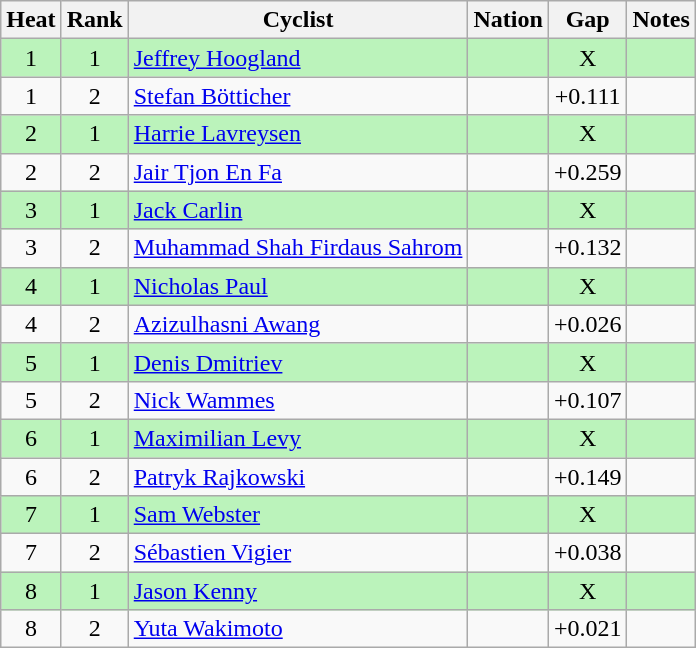<table class="wikitable sortable" style="text-align:center">
<tr>
<th>Heat</th>
<th>Rank</th>
<th>Cyclist</th>
<th>Nation</th>
<th>Gap</th>
<th>Notes</th>
</tr>
<tr bgcolor=#bbf3bb>
<td>1</td>
<td>1</td>
<td align=left><a href='#'>Jeffrey Hoogland</a></td>
<td align=left></td>
<td>X</td>
<td></td>
</tr>
<tr>
<td>1</td>
<td>2</td>
<td align=left><a href='#'>Stefan Bötticher</a></td>
<td align=left></td>
<td>+0.111</td>
<td></td>
</tr>
<tr bgcolor=#bbf3bb>
<td>2</td>
<td>1</td>
<td align=left><a href='#'>Harrie Lavreysen</a></td>
<td align=left></td>
<td>X</td>
<td></td>
</tr>
<tr>
<td>2</td>
<td>2</td>
<td align=left><a href='#'>Jair Tjon En Fa</a></td>
<td align=left></td>
<td>+0.259</td>
<td></td>
</tr>
<tr bgcolor=#bbf3bb>
<td>3</td>
<td>1</td>
<td align=left><a href='#'>Jack Carlin</a></td>
<td align=left></td>
<td>X</td>
<td></td>
</tr>
<tr>
<td>3</td>
<td>2</td>
<td align=left><a href='#'>Muhammad Shah Firdaus Sahrom</a></td>
<td align=left></td>
<td>+0.132</td>
<td></td>
</tr>
<tr bgcolor=#bbf3bb>
<td>4</td>
<td>1</td>
<td align=left><a href='#'>Nicholas Paul</a></td>
<td align=left></td>
<td>X</td>
<td></td>
</tr>
<tr>
<td>4</td>
<td>2</td>
<td align=left><a href='#'>Azizulhasni Awang</a></td>
<td align=left></td>
<td>+0.026</td>
<td></td>
</tr>
<tr bgcolor=#bbf3bb>
<td>5</td>
<td>1</td>
<td align=left><a href='#'>Denis Dmitriev</a></td>
<td align=left></td>
<td>X</td>
<td></td>
</tr>
<tr>
<td>5</td>
<td>2</td>
<td align=left><a href='#'>Nick Wammes</a></td>
<td align=left></td>
<td>+0.107</td>
<td></td>
</tr>
<tr bgcolor=#bbf3bb>
<td>6</td>
<td>1</td>
<td align=left><a href='#'>Maximilian Levy</a></td>
<td align=left></td>
<td>X</td>
<td></td>
</tr>
<tr>
<td>6</td>
<td>2</td>
<td align=left><a href='#'>Patryk Rajkowski</a></td>
<td align=left></td>
<td>+0.149</td>
<td></td>
</tr>
<tr bgcolor=#bbf3bb>
<td>7</td>
<td>1</td>
<td align=left><a href='#'>Sam Webster</a></td>
<td align=left></td>
<td>X</td>
<td></td>
</tr>
<tr>
<td>7</td>
<td>2</td>
<td align=left><a href='#'>Sébastien Vigier</a></td>
<td align=left></td>
<td>+0.038</td>
<td></td>
</tr>
<tr bgcolor=#bbf3bb>
<td>8</td>
<td>1</td>
<td align=left><a href='#'>Jason Kenny</a></td>
<td align=left></td>
<td>X</td>
<td></td>
</tr>
<tr>
<td>8</td>
<td>2</td>
<td align=left><a href='#'>Yuta Wakimoto</a></td>
<td align=left></td>
<td>+0.021</td>
<td></td>
</tr>
</table>
